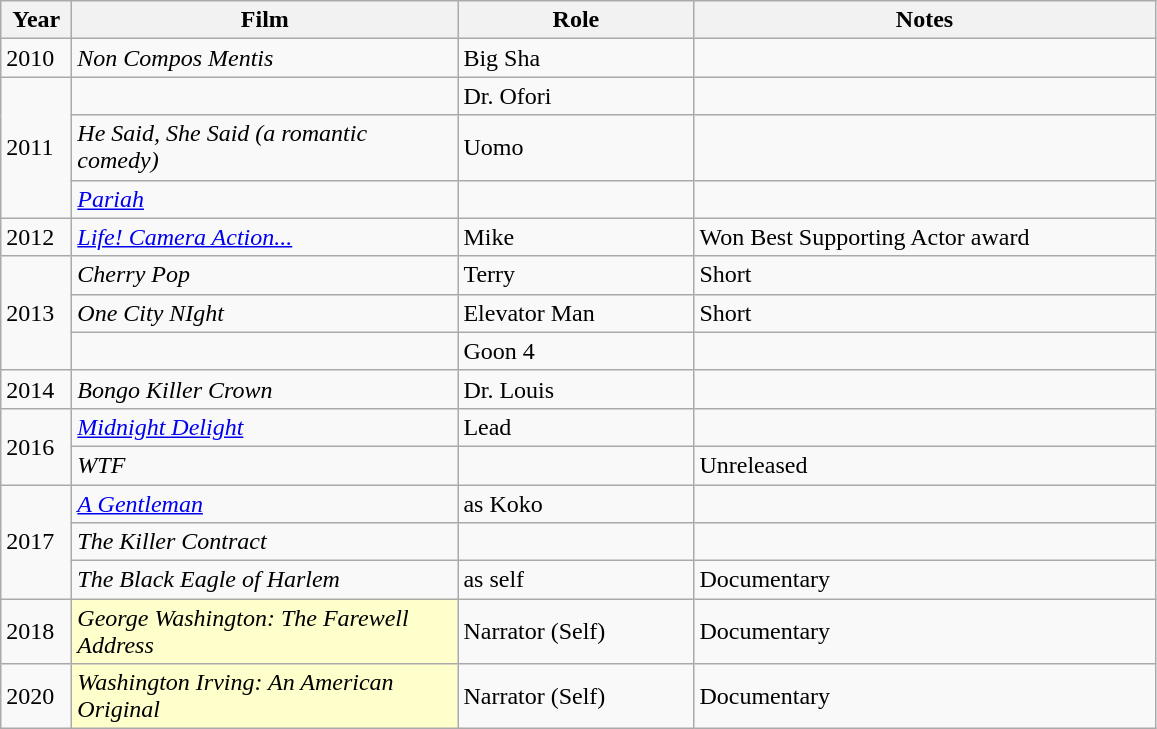<table class="wikitable">
<tr>
<th style="width:40px;">Year</th>
<th style="width:250px;">Film</th>
<th style="width:150px;">Role</th>
<th style="width:300px;">Notes</th>
</tr>
<tr>
<td>2010</td>
<td><em>Non Compos Mentis</em></td>
<td>Big Sha</td>
<td></td>
</tr>
<tr>
<td rowspan="3">2011</td>
<td></td>
<td>Dr. Ofori</td>
<td></td>
</tr>
<tr>
<td><em>He Said, She Said (a romantic comedy)</em></td>
<td>Uomo</td>
<td></td>
</tr>
<tr>
<td><em><a href='#'>Pariah</a></em></td>
<td></td>
<td></td>
</tr>
<tr>
<td>2012</td>
<td><em><a href='#'>Life! Camera Action...</a></em></td>
<td>Mike</td>
<td>Won Best Supporting Actor award</td>
</tr>
<tr>
<td rowspan="3">2013</td>
<td><em>Cherry Pop</em></td>
<td>Terry</td>
<td>Short</td>
</tr>
<tr>
<td><em>One City NIght</em></td>
<td>Elevator Man</td>
<td>Short</td>
</tr>
<tr>
<td><em></em></td>
<td>Goon 4</td>
<td></td>
</tr>
<tr>
<td>2014</td>
<td><em>Bongo Killer Crown</em></td>
<td>Dr. Louis</td>
<td></td>
</tr>
<tr>
<td rowspan="2">2016</td>
<td><em><a href='#'>Midnight Delight</a></em></td>
<td>Lead</td>
<td></td>
</tr>
<tr>
<td><em>WTF</em></td>
<td></td>
<td>Unreleased</td>
</tr>
<tr>
<td rowspan="3">2017</td>
<td><em><a href='#'>A Gentleman</a></em></td>
<td>as Koko</td>
<td></td>
</tr>
<tr>
<td><em>The Killer Contract</em></td>
<td></td>
<td></td>
</tr>
<tr>
<td><em>The Black Eagle of Harlem</em></td>
<td>as self</td>
<td>Documentary</td>
</tr>
<tr>
<td>2018</td>
<td scope="row" style="background:#FFFFCC;" !><em>George Washington: The Farewell Address</em> </td>
<td>Narrator (Self)</td>
<td>Documentary</td>
</tr>
<tr>
<td>2020</td>
<td scope="row" style="background:#FFFFCC;" !><em>Washington Irving: An American Original</em> </td>
<td>Narrator (Self)</td>
<td>Documentary</td>
</tr>
</table>
